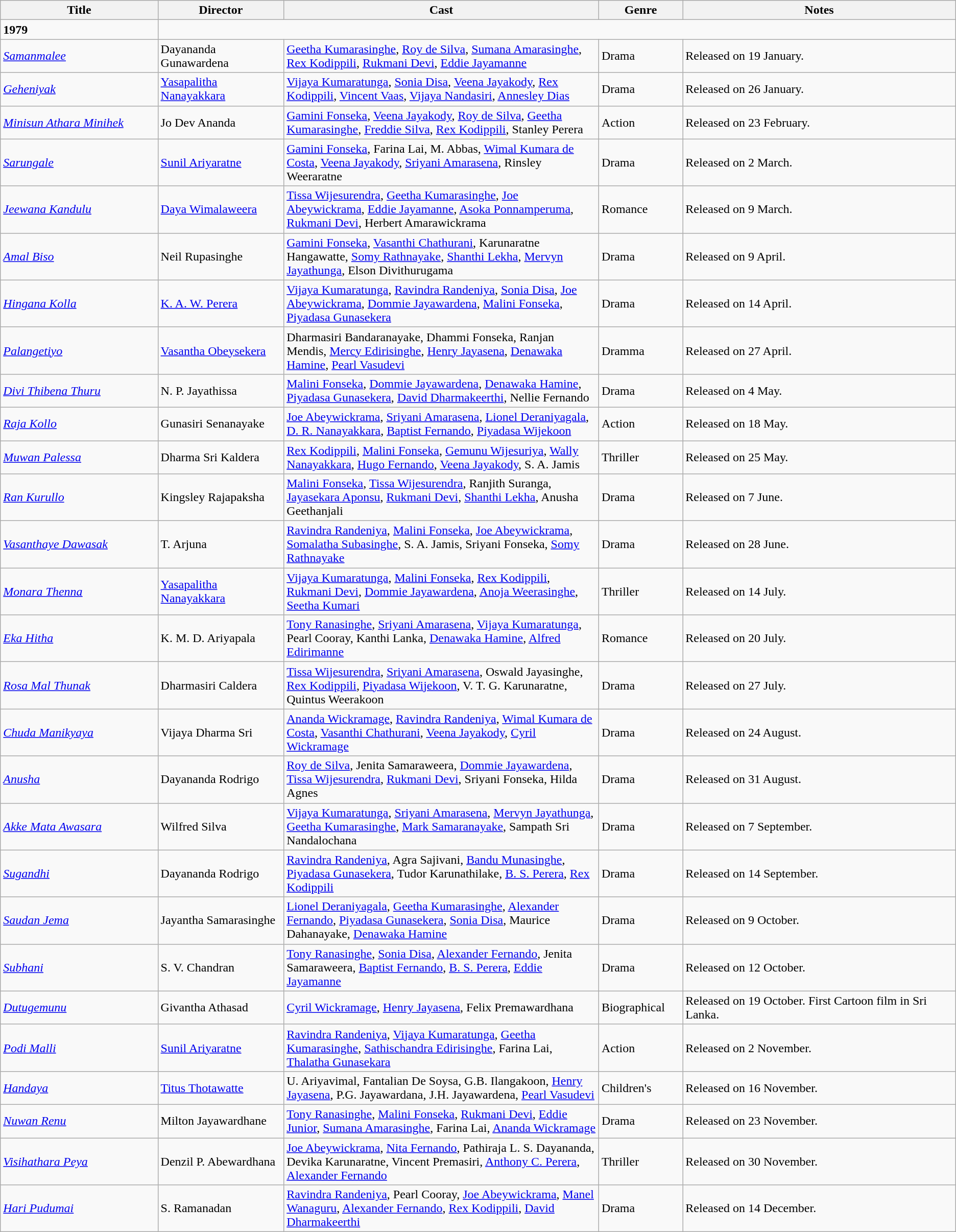<table class="wikitable">
<tr>
<th width=15%>Title</th>
<th width=12%>Director</th>
<th width=30%>Cast</th>
<th width=8%>Genre</th>
<th width=26%>Notes</th>
</tr>
<tr>
<td><strong>1979</strong></td>
</tr>
<tr>
<td><em><a href='#'>Samanmalee</a></em></td>
<td>Dayananda Gunawardena</td>
<td><a href='#'>Geetha Kumarasinghe</a>, <a href='#'>Roy de Silva</a>, <a href='#'>Sumana Amarasinghe</a>, <a href='#'>Rex Kodippili</a>, <a href='#'>Rukmani Devi</a>, <a href='#'>Eddie Jayamanne</a></td>
<td>Drama</td>
<td>Released on 19 January.</td>
</tr>
<tr>
<td><em><a href='#'>Geheniyak</a></em></td>
<td><a href='#'>Yasapalitha Nanayakkara</a></td>
<td><a href='#'>Vijaya Kumaratunga</a>, <a href='#'>Sonia Disa</a>, <a href='#'>Veena Jayakody</a>, <a href='#'>Rex Kodippili</a>, <a href='#'>Vincent Vaas</a>, <a href='#'>Vijaya Nandasiri</a>, <a href='#'>Annesley Dias</a></td>
<td>Drama</td>
<td>Released on 26 January.</td>
</tr>
<tr>
<td><em><a href='#'>Minisun Athara Minihek</a></em></td>
<td>Jo Dev Ananda</td>
<td><a href='#'>Gamini Fonseka</a>, <a href='#'>Veena Jayakody</a>, <a href='#'>Roy de Silva</a>, <a href='#'>Geetha Kumarasinghe</a>, <a href='#'>Freddie Silva</a>, <a href='#'>Rex Kodippili</a>, Stanley Perera</td>
<td>Action</td>
<td>Released on 23 February.</td>
</tr>
<tr>
<td><em><a href='#'>Sarungale</a></em></td>
<td><a href='#'>Sunil Ariyaratne</a></td>
<td><a href='#'>Gamini Fonseka</a>, Farina Lai, M. Abbas, <a href='#'>Wimal Kumara de Costa</a>, <a href='#'>Veena Jayakody</a>, <a href='#'>Sriyani Amarasena</a>, Rinsley Weeraratne</td>
<td>Drama</td>
<td>Released on 2 March.</td>
</tr>
<tr>
<td><em><a href='#'>Jeewana Kandulu</a></em></td>
<td><a href='#'>Daya Wimalaweera</a></td>
<td><a href='#'>Tissa Wijesurendra</a>, <a href='#'>Geetha Kumarasinghe</a>, <a href='#'>Joe Abeywickrama</a>, <a href='#'>Eddie Jayamanne</a>, <a href='#'>Asoka Ponnamperuma</a>, <a href='#'>Rukmani Devi</a>, Herbert Amarawickrama</td>
<td>Romance</td>
<td>Released on 9 March.</td>
</tr>
<tr>
<td><em><a href='#'>Amal Biso</a></em></td>
<td>Neil Rupasinghe</td>
<td><a href='#'>Gamini Fonseka</a>, <a href='#'>Vasanthi Chathurani</a>, Karunaratne Hangawatte, <a href='#'>Somy Rathnayake</a>, <a href='#'>Shanthi Lekha</a>, <a href='#'>Mervyn Jayathunga</a>, Elson Divithurugama</td>
<td>Drama</td>
<td>Released on 9 April.</td>
</tr>
<tr>
<td><em><a href='#'>Hingana Kolla</a></em></td>
<td><a href='#'>K. A. W. Perera</a></td>
<td><a href='#'>Vijaya Kumaratunga</a>, <a href='#'>Ravindra Randeniya</a>, <a href='#'>Sonia Disa</a>, <a href='#'>Joe Abeywickrama</a>, <a href='#'>Dommie Jayawardena</a>, <a href='#'>Malini Fonseka</a>, <a href='#'>Piyadasa Gunasekera</a></td>
<td>Drama</td>
<td>Released on 14 April.</td>
</tr>
<tr>
<td><em><a href='#'>Palangetiyo</a></em></td>
<td><a href='#'>Vasantha Obeysekera</a></td>
<td>Dharmasiri Bandaranayake, Dhammi Fonseka, Ranjan Mendis, <a href='#'>Mercy Edirisinghe</a>, <a href='#'>Henry Jayasena</a>, <a href='#'>Denawaka Hamine</a>, <a href='#'>Pearl Vasudevi</a></td>
<td>Dramma</td>
<td>Released on 27 April.</td>
</tr>
<tr>
<td><em><a href='#'>Divi Thibena Thuru</a></em></td>
<td>N. P. Jayathissa</td>
<td><a href='#'>Malini Fonseka</a>, <a href='#'>Dommie Jayawardena</a>, <a href='#'>Denawaka Hamine</a>, <a href='#'>Piyadasa Gunasekera</a>, <a href='#'>David Dharmakeerthi</a>, Nellie Fernando</td>
<td>Drama</td>
<td>Released on 4 May.</td>
</tr>
<tr>
<td><em><a href='#'>Raja Kollo</a></em></td>
<td>Gunasiri Senanayake</td>
<td><a href='#'>Joe Abeywickrama</a>, <a href='#'>Sriyani Amarasena</a>, <a href='#'>Lionel Deraniyagala</a>, <a href='#'>D. R. Nanayakkara</a>, <a href='#'>Baptist Fernando</a>, <a href='#'>Piyadasa Wijekoon</a></td>
<td>Action</td>
<td>Released on 18 May.</td>
</tr>
<tr>
<td><em><a href='#'>Muwan Palessa</a></em></td>
<td>Dharma Sri Kaldera</td>
<td><a href='#'>Rex Kodippili</a>, <a href='#'>Malini Fonseka</a>, <a href='#'>Gemunu Wijesuriya</a>, <a href='#'>Wally Nanayakkara</a>, <a href='#'>Hugo Fernando</a>, <a href='#'>Veena Jayakody</a>, S. A. Jamis</td>
<td>Thriller</td>
<td>Released on 25 May.</td>
</tr>
<tr>
<td><em><a href='#'>Ran Kurullo</a></em></td>
<td>Kingsley Rajapaksha</td>
<td><a href='#'>Malini Fonseka</a>, <a href='#'>Tissa Wijesurendra</a>, Ranjith Suranga, <a href='#'>Jayasekara Aponsu</a>, <a href='#'>Rukmani Devi</a>, <a href='#'>Shanthi Lekha</a>, Anusha Geethanjali</td>
<td>Drama</td>
<td>Released on 7 June.</td>
</tr>
<tr>
<td><em><a href='#'>Vasanthaye Dawasak</a></em></td>
<td>T. Arjuna</td>
<td><a href='#'>Ravindra Randeniya</a>, <a href='#'>Malini Fonseka</a>, <a href='#'>Joe Abeywickrama</a>, <a href='#'>Somalatha Subasinghe</a>, S. A. Jamis, Sriyani Fonseka, <a href='#'>Somy Rathnayake</a></td>
<td>Drama</td>
<td>Released on 28 June.</td>
</tr>
<tr>
<td><em><a href='#'>Monara Thenna</a></em></td>
<td><a href='#'>Yasapalitha Nanayakkara</a></td>
<td><a href='#'>Vijaya Kumaratunga</a>, <a href='#'>Malini Fonseka</a>, <a href='#'>Rex Kodippili</a>, <a href='#'>Rukmani Devi</a>, <a href='#'>Dommie Jayawardena</a>, <a href='#'>Anoja Weerasinghe</a>, <a href='#'>Seetha Kumari</a></td>
<td>Thriller</td>
<td>Released on 14 July.</td>
</tr>
<tr>
<td><em><a href='#'>Eka Hitha</a></em></td>
<td>K. M. D. Ariyapala</td>
<td><a href='#'>Tony Ranasinghe</a>, <a href='#'>Sriyani Amarasena</a>, <a href='#'>Vijaya Kumaratunga</a>, Pearl Cooray, Kanthi Lanka, <a href='#'>Denawaka Hamine</a>, <a href='#'>Alfred Edirimanne</a></td>
<td>Romance</td>
<td>Released on 20 July.</td>
</tr>
<tr>
<td><em><a href='#'>Rosa Mal Thunak</a></em></td>
<td>Dharmasiri Caldera</td>
<td><a href='#'>Tissa Wijesurendra</a>, <a href='#'>Sriyani Amarasena</a>, Oswald Jayasinghe, <a href='#'>Rex Kodippili</a>, <a href='#'>Piyadasa Wijekoon</a>, V. T. G. Karunaratne, Quintus Weerakoon</td>
<td>Drama</td>
<td>Released on 27 July.</td>
</tr>
<tr>
<td><em><a href='#'>Chuda Manikyaya</a></em></td>
<td>Vijaya Dharma Sri</td>
<td><a href='#'>Ananda Wickramage</a>, <a href='#'>Ravindra Randeniya</a>, <a href='#'>Wimal Kumara de Costa</a>, <a href='#'>Vasanthi Chathurani</a>, <a href='#'>Veena Jayakody</a>, <a href='#'>Cyril Wickramage</a></td>
<td>Drama</td>
<td>Released on 24 August.</td>
</tr>
<tr>
<td><em><a href='#'>Anusha</a></em></td>
<td>Dayananda Rodrigo</td>
<td><a href='#'>Roy de Silva</a>, Jenita Samaraweera, <a href='#'>Dommie Jayawardena</a>, <a href='#'>Tissa Wijesurendra</a>, <a href='#'>Rukmani Devi</a>, Sriyani Fonseka, Hilda Agnes</td>
<td>Drama</td>
<td>Released on 31 August.</td>
</tr>
<tr>
<td><em><a href='#'>Akke Mata Awasara</a></em></td>
<td>Wilfred Silva</td>
<td><a href='#'>Vijaya Kumaratunga</a>, <a href='#'>Sriyani Amarasena</a>, <a href='#'>Mervyn Jayathunga</a>, <a href='#'>Geetha Kumarasinghe</a>, <a href='#'>Mark Samaranayake</a>, Sampath Sri Nandalochana</td>
<td>Drama</td>
<td>Released on 7 September.</td>
</tr>
<tr>
<td><em><a href='#'>Sugandhi</a></em></td>
<td>Dayananda Rodrigo</td>
<td><a href='#'>Ravindra Randeniya</a>, Agra Sajivani, <a href='#'>Bandu Munasinghe</a>, <a href='#'>Piyadasa Gunasekera</a>, Tudor Karunathilake, <a href='#'>B. S. Perera</a>, <a href='#'>Rex Kodippili</a></td>
<td>Drama</td>
<td>Released on 14 September.</td>
</tr>
<tr>
<td><em><a href='#'>Saudan Jema</a></em></td>
<td>Jayantha Samarasinghe</td>
<td><a href='#'>Lionel Deraniyagala</a>, <a href='#'>Geetha Kumarasinghe</a>, <a href='#'>Alexander Fernando</a>, <a href='#'>Piyadasa Gunasekera</a>, <a href='#'>Sonia Disa</a>, Maurice Dahanayake, <a href='#'>Denawaka Hamine</a></td>
<td>Drama</td>
<td>Released on 9 October.</td>
</tr>
<tr>
<td><em><a href='#'>Subhani</a></em></td>
<td>S. V. Chandran</td>
<td><a href='#'>Tony Ranasinghe</a>, <a href='#'>Sonia Disa</a>, <a href='#'>Alexander Fernando</a>, Jenita Samaraweera, <a href='#'>Baptist Fernando</a>, <a href='#'>B. S. Perera</a>, <a href='#'>Eddie Jayamanne</a></td>
<td>Drama</td>
<td>Released on 12 October.</td>
</tr>
<tr>
<td><em><a href='#'>Dutugemunu</a></em></td>
<td>Givantha Athasad</td>
<td><a href='#'>Cyril Wickramage</a>, <a href='#'>Henry Jayasena</a>, Felix Premawardhana</td>
<td>Biographical</td>
<td>Released on 19 October. First Cartoon film in Sri Lanka.</td>
</tr>
<tr>
<td><em><a href='#'>Podi Malli</a></em></td>
<td><a href='#'>Sunil Ariyaratne</a></td>
<td><a href='#'>Ravindra Randeniya</a>, <a href='#'>Vijaya Kumaratunga</a>, <a href='#'>Geetha Kumarasinghe</a>, <a href='#'>Sathischandra Edirisinghe</a>, Farina Lai, <a href='#'>Thalatha Gunasekara</a></td>
<td>Action</td>
<td>Released on 2 November.</td>
</tr>
<tr>
<td><em><a href='#'>Handaya</a></em></td>
<td><a href='#'>Titus Thotawatte</a></td>
<td>U. Ariyavimal, Fantalian De Soysa, G.B. Ilangakoon, <a href='#'>Henry Jayasena</a>, P.G. Jayawardana, J.H. Jayawardena, <a href='#'>Pearl Vasudevi</a></td>
<td>Children's</td>
<td>Released on 16 November.</td>
</tr>
<tr>
<td><em><a href='#'>Nuwan Renu</a></em></td>
<td>Milton Jayawardhane</td>
<td><a href='#'>Tony Ranasinghe</a>, <a href='#'>Malini Fonseka</a>, <a href='#'>Rukmani Devi</a>, <a href='#'>Eddie Junior</a>, <a href='#'>Sumana Amarasinghe</a>, Farina Lai, <a href='#'>Ananda Wickramage</a></td>
<td>Drama</td>
<td>Released on 23 November.</td>
</tr>
<tr>
<td><em><a href='#'>Visihathara Peya</a></em></td>
<td>Denzil P. Abewardhana</td>
<td><a href='#'>Joe Abeywickrama</a>, <a href='#'>Nita Fernando</a>, Pathiraja L. S. Dayananda, Devika Karunaratne, Vincent Premasiri, <a href='#'>Anthony C. Perera</a>, <a href='#'>Alexander Fernando</a></td>
<td>Thriller</td>
<td>Released on 30 November.</td>
</tr>
<tr>
<td><em><a href='#'>Hari Pudumai</a></em></td>
<td>S. Ramanadan</td>
<td><a href='#'>Ravindra Randeniya</a>, Pearl Cooray, <a href='#'>Joe Abeywickrama</a>, <a href='#'>Manel Wanaguru</a>, <a href='#'>Alexander Fernando</a>, <a href='#'>Rex Kodippili</a>, <a href='#'>David Dharmakeerthi</a></td>
<td>Drama</td>
<td>Released on 14 December.</td>
</tr>
</table>
